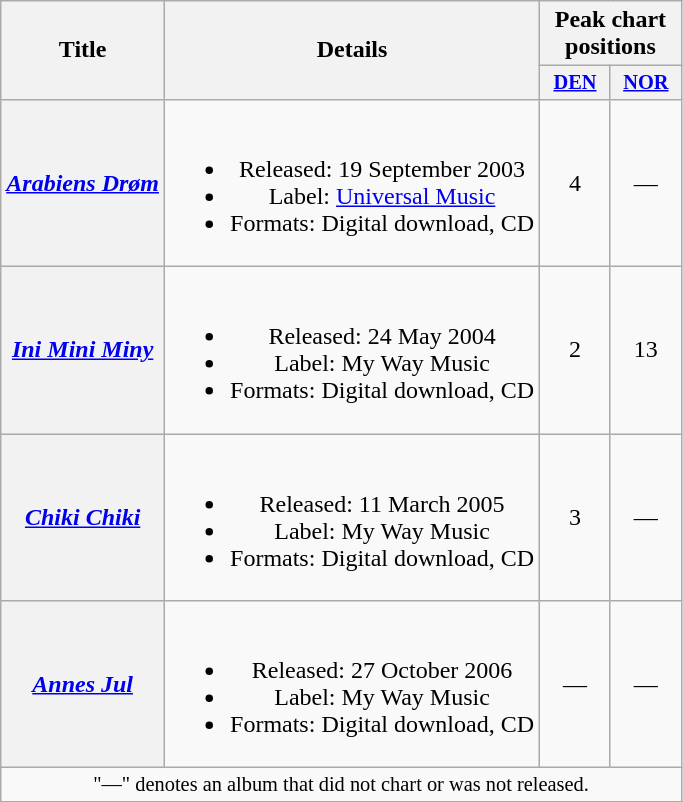<table class="wikitable plainrowheaders" style="text-align:center;">
<tr>
<th scope="col" rowspan="2">Title</th>
<th scope="col" rowspan="2">Details</th>
<th scope="col" colspan="2">Peak chart positions</th>
</tr>
<tr>
<th scope="col" style="width:3em;font-size:85%;"><a href='#'>DEN</a><br></th>
<th scope="col" style="width:3em;font-size:85%;"><a href='#'>NOR</a><br></th>
</tr>
<tr>
<th scope="row"><em><a href='#'>Arabiens Drøm</a></em></th>
<td><br><ul><li>Released: 19 September 2003</li><li>Label: <a href='#'>Universal Music</a></li><li>Formats: Digital download, CD</li></ul></td>
<td>4</td>
<td>—</td>
</tr>
<tr>
<th scope="row"><em><a href='#'>Ini Mini Miny</a></em></th>
<td><br><ul><li>Released: 24 May 2004</li><li>Label: My Way Music</li><li>Formats: Digital download, CD</li></ul></td>
<td>2</td>
<td>13</td>
</tr>
<tr>
<th scope="row"><em><a href='#'>Chiki Chiki</a></em></th>
<td><br><ul><li>Released: 11 March 2005</li><li>Label: My Way Music</li><li>Formats: Digital download, CD</li></ul></td>
<td>3</td>
<td>—</td>
</tr>
<tr>
<th scope="row"><em><a href='#'>Annes Jul</a></em></th>
<td><br><ul><li>Released: 27 October 2006</li><li>Label: My Way Music</li><li>Formats: Digital download, CD</li></ul></td>
<td>—</td>
<td>—</td>
</tr>
<tr>
<td colspan="17" style="font-size:85%">"—" denotes an album that did not chart or was not released.</td>
</tr>
<tr>
</tr>
</table>
